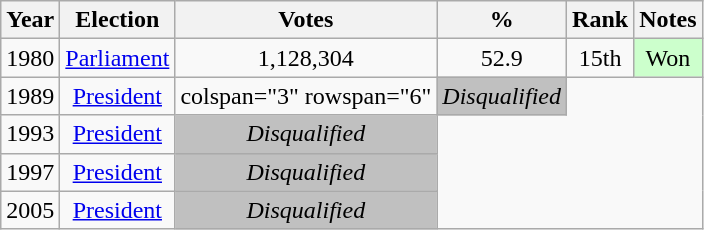<table class="wikitable" style="text-align:center;">
<tr>
<th>Year</th>
<th>Election</th>
<th>Votes</th>
<th>%</th>
<th>Rank</th>
<th>Notes</th>
</tr>
<tr>
<td>1980</td>
<td><a href='#'>Parliament</a></td>
<td>1,128,304</td>
<td>52.9</td>
<td>15th</td>
<td style="background-color:#CCFFCC">Won</td>
</tr>
<tr>
<td>1989</td>
<td><a href='#'>President</a></td>
<td>colspan="3" rowspan="6" </td>
<td style="background-color:#C0C0C0"><em>Disqualified</em></td>
</tr>
<tr>
<td>1993</td>
<td><a href='#'>President</a></td>
<td style="background-color:#C0C0C0"><em>Disqualified</em></td>
</tr>
<tr>
<td>1997</td>
<td><a href='#'>President</a></td>
<td style="background-color:#C0C0C0"><em>Disqualified</em></td>
</tr>
<tr>
<td>2005</td>
<td><a href='#'>President</a></td>
<td style="background-color:#C0C0C0"><em>Disqualified</em></td>
</tr>
</table>
